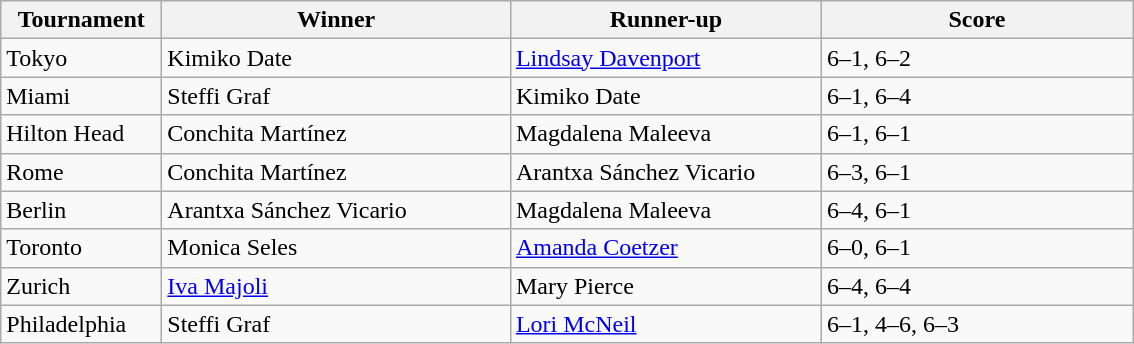<table class="wikitable">
<tr>
<th width=100>Tournament</th>
<th width=225>Winner</th>
<th width=200>Runner-up</th>
<th width=200>Score</th>
</tr>
<tr>
<td>Tokyo</td>
<td> Kimiko Date</td>
<td> <a href='#'>Lindsay Davenport</a></td>
<td>6–1, 6–2</td>
</tr>
<tr>
<td>Miami</td>
<td> Steffi Graf</td>
<td> Kimiko Date</td>
<td>6–1, 6–4</td>
</tr>
<tr>
<td>Hilton Head</td>
<td> Conchita Martínez</td>
<td> Magdalena Maleeva</td>
<td>6–1, 6–1</td>
</tr>
<tr>
<td>Rome</td>
<td> Conchita Martínez</td>
<td> Arantxa Sánchez Vicario</td>
<td>6–3, 6–1</td>
</tr>
<tr>
<td>Berlin</td>
<td> Arantxa Sánchez Vicario</td>
<td> Magdalena Maleeva</td>
<td>6–4, 6–1</td>
</tr>
<tr>
<td>Toronto</td>
<td> Monica Seles</td>
<td> <a href='#'>Amanda Coetzer</a></td>
<td>6–0, 6–1</td>
</tr>
<tr>
<td>Zurich</td>
<td> <a href='#'>Iva Majoli</a></td>
<td> Mary Pierce</td>
<td>6–4, 6–4</td>
</tr>
<tr>
<td>Philadelphia</td>
<td> Steffi Graf</td>
<td> <a href='#'>Lori McNeil</a></td>
<td>6–1, 4–6, 6–3</td>
</tr>
</table>
